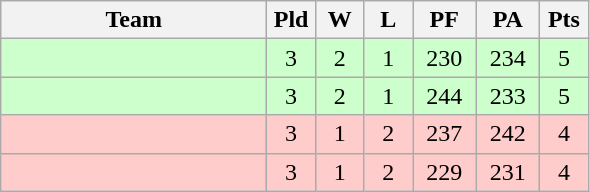<table class="wikitable" style="text-align:center;">
<tr>
<th width=170>Team</th>
<th width=25>Pld</th>
<th width=25>W</th>
<th width=25>L</th>
<th width=35>PF</th>
<th width=35>PA</th>
<th width=25>Pts</th>
</tr>
<tr bgcolor=#ccffcc>
<td align="left"></td>
<td>3</td>
<td>2</td>
<td>1</td>
<td>230</td>
<td>234</td>
<td>5</td>
</tr>
<tr bgcolor=#ccffcc>
<td align="left"></td>
<td>3</td>
<td>2</td>
<td>1</td>
<td>244</td>
<td>233</td>
<td>5</td>
</tr>
<tr bgcolor=#ffcccc>
<td align="left"></td>
<td>3</td>
<td>1</td>
<td>2</td>
<td>237</td>
<td>242</td>
<td>4</td>
</tr>
<tr bgcolor=#ffcccc>
<td align="left"></td>
<td>3</td>
<td>1</td>
<td>2</td>
<td>229</td>
<td>231</td>
<td>4</td>
</tr>
</table>
